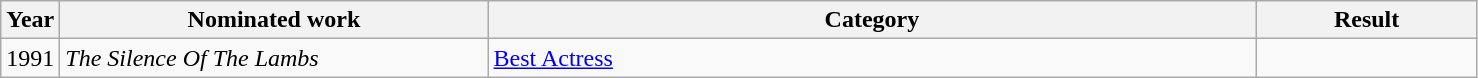<table class=wikitable>
<tr>
<th width=4%>Year</th>
<th width=29%>Nominated work</th>
<th width=52%>Category</th>
<th width=15%>Result</th>
</tr>
<tr>
<td align=center>1991</td>
<td><em>The Silence Of The Lambs</em></td>
<td><a href='#'>Best Actress</a></td>
<td></td>
</tr>
</table>
